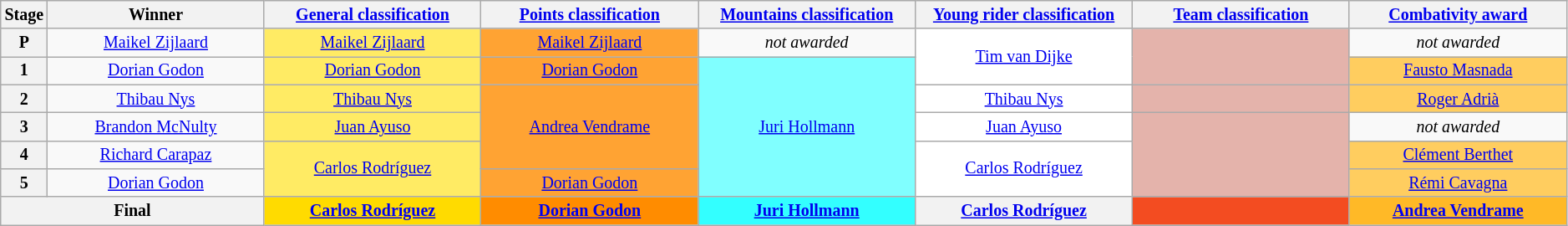<table class=wikitable style="text-align: center; font-size:smaller;">
<tr>
<th style="width:2%;">Stage</th>
<th style="width:14%;">Winner</th>
<th style="width:14%;"><a href='#'>General classification</a><br></th>
<th style="width:14%;"><a href='#'>Points classification</a><br></th>
<th style="width:14%;"><a href='#'>Mountains classification</a><br></th>
<th style="width:14%;"><a href='#'>Young rider classification</a><br></th>
<th style="width:14%;"><a href='#'>Team classification</a></th>
<th style="width:14%;"><a href='#'>Combativity award</a><br></th>
</tr>
<tr>
<th>P</th>
<td><a href='#'>Maikel Zijlaard</a></td>
<td style="background:#FFEB64;"><a href='#'>Maikel Zijlaard</a></td>
<td style="background:#FFA333;"><a href='#'>Maikel Zijlaard</a></td>
<td><em>not awarded</em></td>
<td style="background:white;" rowspan=2><a href='#'>Tim van Dijke</a></td>
<td style="background:#E4B3AB;" rowspan=2></td>
<td><em>not awarded</em></td>
</tr>
<tr>
<th>1</th>
<td><a href='#'>Dorian Godon</a></td>
<td style="background:#FFEB64;"><a href='#'>Dorian Godon</a></td>
<td style="background:#FFA333;"><a href='#'>Dorian Godon</a></td>
<td style="background:#80FFFF;" rowspan="5"><a href='#'>Juri Hollmann</a></td>
<td style="background:#FFCD5F;"><a href='#'>Fausto Masnada</a></td>
</tr>
<tr>
<th>2</th>
<td><a href='#'>Thibau Nys</a></td>
<td style="background:#FFEB64;"><a href='#'>Thibau Nys</a></td>
<td style="background:#FFA333;" rowspan="3"><a href='#'>Andrea Vendrame</a></td>
<td style="background:white;"><a href='#'>Thibau Nys</a></td>
<td style="background:#E4B3AB;"></td>
<td style="background:#FFCD5F;"><a href='#'>Roger Adrià</a></td>
</tr>
<tr>
<th>3</th>
<td><a href='#'>Brandon McNulty</a></td>
<td style="background:#FFEB64;"><a href='#'>Juan Ayuso</a></td>
<td style="background:white;"><a href='#'>Juan Ayuso</a></td>
<td style="background:#E4B3AB;" rowspan="3"></td>
<td><em>not awarded</em></td>
</tr>
<tr>
<th>4</th>
<td><a href='#'>Richard Carapaz</a></td>
<td style="background:#FFEB64;" rowspan="2"><a href='#'>Carlos Rodríguez</a></td>
<td style="background:white;" rowspan="2"><a href='#'>Carlos Rodríguez</a></td>
<td style="background:#FFCD5F;"><a href='#'>Clément Berthet</a></td>
</tr>
<tr>
<th>5</th>
<td><a href='#'>Dorian Godon</a></td>
<td style="background:#FFA333;"><a href='#'>Dorian Godon</a></td>
<td style="background:#FFCD5F;"><a href='#'>Rémi Cavagna</a></td>
</tr>
<tr>
<th colspan="2">Final</th>
<th style="background:#FFDB00;"><a href='#'>Carlos Rodríguez</a></th>
<th style="background:#FF8C00;"><a href='#'>Dorian Godon</a></th>
<th style="background:#33FFFF;"><a href='#'>Juri Hollmann</a></th>
<th style="background:offwhite;"><a href='#'>Carlos Rodríguez</a></th>
<th style="background:#f34c21;"></th>
<th style="background:#FFB927;"><a href='#'>Andrea Vendrame</a></th>
</tr>
</table>
